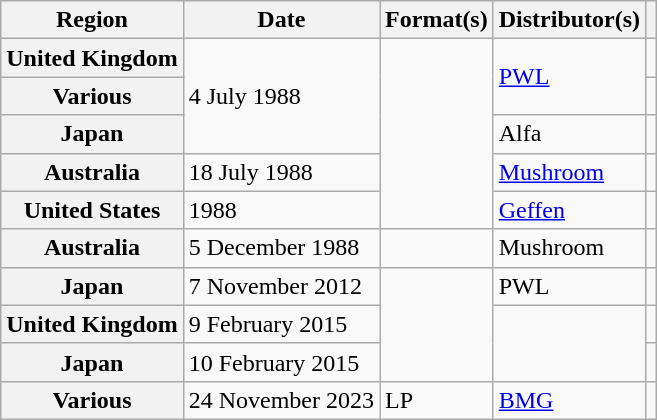<table class="wikitable plainrowheaders">
<tr>
<th scope="col">Region</th>
<th scope="col">Date</th>
<th scope="col">Format(s)</th>
<th scope="col">Distributor(s)</th>
<th scope="col"></th>
</tr>
<tr>
<th scope="row">United Kingdom</th>
<td rowspan="3">4 July 1988</td>
<td rowspan="5"></td>
<td rowspan="2"><a href='#'>PWL</a></td>
<td style="text-align:center;"></td>
</tr>
<tr>
<th scope="row">Various</th>
<td style="text-align:center;"></td>
</tr>
<tr>
<th scope="row">Japan</th>
<td>Alfa</td>
<td style="text-align:center;"></td>
</tr>
<tr>
<th scope="row">Australia</th>
<td>18 July 1988</td>
<td><a href='#'>Mushroom</a></td>
<td style="text-align:center;"></td>
</tr>
<tr>
<th scope="row">United States</th>
<td>1988</td>
<td><a href='#'>Geffen</a></td>
<td style="text-align:center;"></td>
</tr>
<tr>
<th scope="row">Australia</th>
<td>5 December 1988</td>
<td></td>
<td>Mushroom</td>
<td style="text-align:center;"></td>
</tr>
<tr>
<th scope="row">Japan</th>
<td>7 November 2012</td>
<td rowspan="3"></td>
<td>PWL</td>
<td style="text-align:center;"></td>
</tr>
<tr>
<th scope="row">United Kingdom</th>
<td>9 February 2015</td>
<td rowspan="2"></td>
<td style="text-align:center;"></td>
</tr>
<tr>
<th scope="row">Japan</th>
<td>10 February 2015</td>
<td style="text-align:center;"></td>
</tr>
<tr>
<th scope="row">Various</th>
<td>24 November 2023</td>
<td>LP</td>
<td><a href='#'>BMG</a></td>
<td style="text-align:center;"></td>
</tr>
</table>
